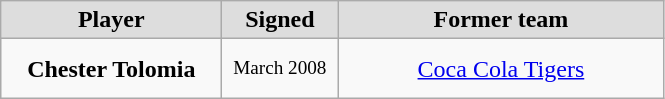<table class="wikitable" style="text-align: center">
<tr align="center" bgcolor="#dddddd">
<td style="width:140px"><strong>Player</strong></td>
<td style="width:70px"><strong>Signed</strong></td>
<td style="width:210px"><strong>Former team</strong></td>
</tr>
<tr style="height:40px">
<td><strong>Chester Tolomia</strong></td>
<td style="font-size: 80%">March 2008</td>
<td><a href='#'>Coca Cola Tigers</a></td>
</tr>
</table>
